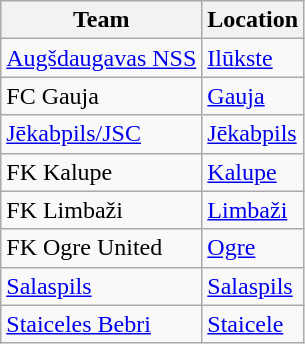<table class="wikitable sortable">
<tr>
<th>Team</th>
<th>Location</th>
</tr>
<tr>
<td><a href='#'>Augšdaugavas NSS</a></td>
<td><a href='#'>Ilūkste</a></td>
</tr>
<tr>
<td>FC Gauja</td>
<td><a href='#'>Gauja</a></td>
</tr>
<tr>
<td><a href='#'>Jēkabpils/JSC</a></td>
<td><a href='#'>Jēkabpils</a></td>
</tr>
<tr>
<td>FK Kalupe</td>
<td><a href='#'>Kalupe</a></td>
</tr>
<tr>
<td>FK Limbaži</td>
<td><a href='#'>Limbaži</a></td>
</tr>
<tr>
<td>FK Ogre United</td>
<td><a href='#'>Ogre</a></td>
</tr>
<tr>
<td><a href='#'>Salaspils</a></td>
<td><a href='#'>Salaspils</a></td>
</tr>
<tr>
<td><a href='#'>Staiceles Bebri</a></td>
<td><a href='#'>Staicele</a></td>
</tr>
</table>
